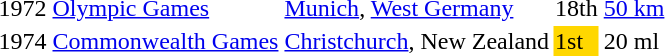<table>
<tr>
<td>1972</td>
<td><a href='#'>Olympic Games</a></td>
<td><a href='#'>Munich</a>, <a href='#'>West Germany</a></td>
<td>18th</td>
<td><a href='#'>50 km</a></td>
</tr>
<tr>
<td>1974</td>
<td><a href='#'>Commonwealth Games</a></td>
<td><a href='#'>Christchurch</a>, New Zealand</td>
<td bgcolor="gold">1st</td>
<td>20 ml</td>
</tr>
</table>
